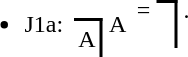<table>
<tr>
<td><br><ul><li>J1a:</li></ul></td>
<td><br><table>
<tr>
<td><br><table style="border-top: 2px solid black; border-right: 2px solid black;">
<tr>
<td>A</td>
</tr>
</table>
</td>
<td>A</td>
</tr>
</table>
</td>
<td>=</td>
<td><br><table style="border-top: 2px solid black; border-right: 2px solid black;">
<tr>
<td><br><table>
<tr>
<td></td>
</tr>
</table>
</td>
</tr>
</table>
</td>
<td>.</td>
</tr>
</table>
